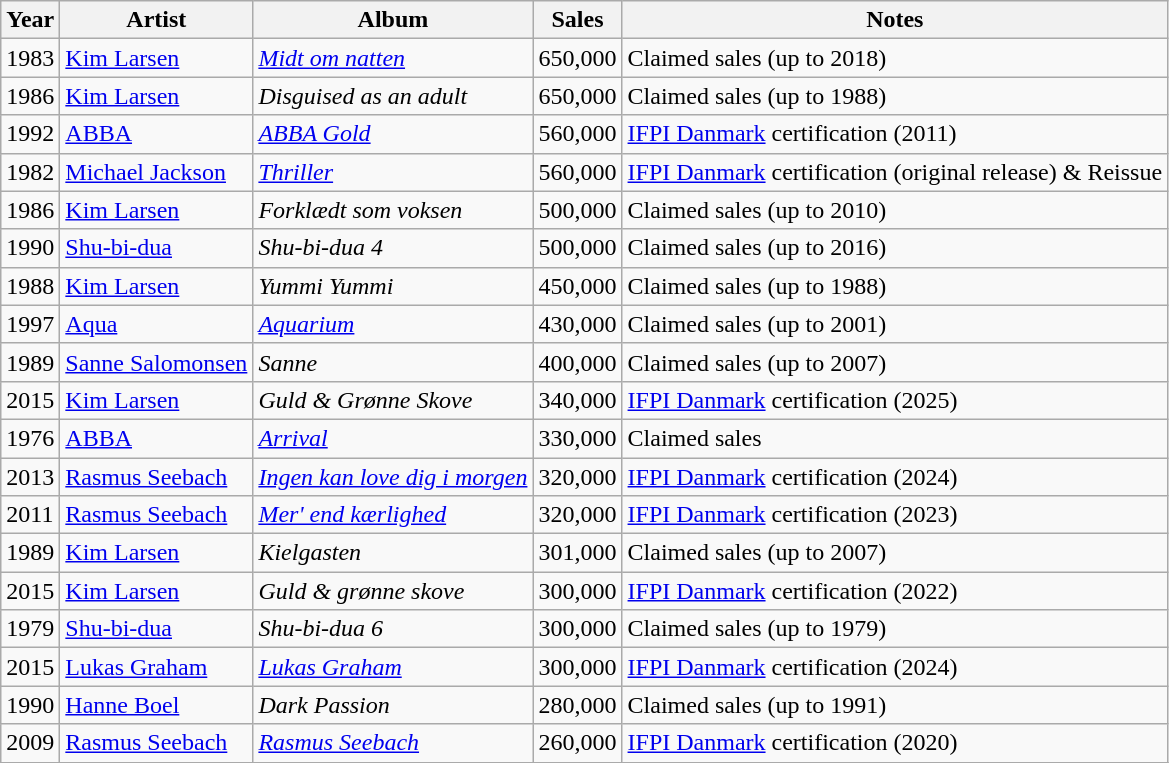<table class="wikitable">
<tr>
<th>Year</th>
<th>Artist</th>
<th>Album</th>
<th>Sales</th>
<th>Notes</th>
</tr>
<tr>
<td>1983</td>
<td><a href='#'>Kim Larsen</a></td>
<td><em><a href='#'>Midt om natten</a></em></td>
<td>650,000</td>
<td>Claimed sales (up to 2018)</td>
</tr>
<tr>
<td>1986</td>
<td><a href='#'>Kim Larsen</a></td>
<td><em>Disguised as an adult</em></td>
<td>650,000</td>
<td>Claimed sales (up to 1988)</td>
</tr>
<tr>
<td>1992</td>
<td><a href='#'>ABBA</a></td>
<td><em><a href='#'>ABBA Gold</a></em></td>
<td>560,000</td>
<td><a href='#'>IFPI Danmark</a> certification (2011)</td>
</tr>
<tr>
<td>1982</td>
<td><a href='#'>Michael Jackson</a></td>
<td><em><a href='#'>Thriller</a></em></td>
<td>560,000</td>
<td><a href='#'>IFPI Danmark</a> certification (original release) & Reissue</td>
</tr>
<tr>
<td>1986</td>
<td><a href='#'>Kim Larsen</a></td>
<td><em>Forklædt som voksen</em></td>
<td>500,000</td>
<td>Claimed sales (up to 2010)</td>
</tr>
<tr>
<td>1990</td>
<td><a href='#'>Shu-bi-dua</a></td>
<td><em>Shu-bi-dua 4</em></td>
<td>500,000</td>
<td>Claimed sales (up to 2016)</td>
</tr>
<tr>
<td>1988</td>
<td><a href='#'>Kim Larsen</a></td>
<td><em>Yummi Yummi</em></td>
<td>450,000</td>
<td>Claimed sales (up to 1988)</td>
</tr>
<tr>
<td>1997</td>
<td><a href='#'>Aqua</a></td>
<td><em><a href='#'>Aquarium</a></em></td>
<td>430,000</td>
<td>Claimed sales (up to 2001)</td>
</tr>
<tr>
<td>1989</td>
<td><a href='#'>Sanne Salomonsen</a></td>
<td><em>Sanne</em></td>
<td>400,000</td>
<td>Claimed sales (up to 2007)</td>
</tr>
<tr>
<td>2015</td>
<td><a href='#'>Kim Larsen</a></td>
<td><em>Guld & Grønne Skove</em></td>
<td>340,000</td>
<td><a href='#'>IFPI Danmark</a> certification (2025)</td>
</tr>
<tr>
<td>1976</td>
<td><a href='#'>ABBA</a></td>
<td><em><a href='#'>Arrival</a></em></td>
<td>330,000</td>
<td>Claimed sales</td>
</tr>
<tr>
<td>2013</td>
<td><a href='#'>Rasmus Seebach</a></td>
<td><em><a href='#'>Ingen kan love dig i morgen</a></em></td>
<td>320,000</td>
<td><a href='#'>IFPI Danmark</a> certification (2024)</td>
</tr>
<tr>
<td>2011</td>
<td><a href='#'>Rasmus Seebach</a></td>
<td><em><a href='#'>Mer' end kærlighed</a></em></td>
<td>320,000</td>
<td><a href='#'>IFPI Danmark</a> certification (2023)</td>
</tr>
<tr>
<td>1989</td>
<td><a href='#'>Kim Larsen</a></td>
<td><em>Kielgasten</em></td>
<td>301,000</td>
<td>Claimed sales (up to 2007)</td>
</tr>
<tr>
<td>2015</td>
<td><a href='#'>Kim Larsen</a></td>
<td><em>Guld & grønne skove</em></td>
<td>300,000</td>
<td><a href='#'>IFPI Danmark</a> certification (2022)</td>
</tr>
<tr>
<td>1979</td>
<td><a href='#'>Shu-bi-dua</a></td>
<td><em>Shu-bi-dua 6</em></td>
<td>300,000</td>
<td>Claimed sales (up to 1979)</td>
</tr>
<tr>
<td>2015</td>
<td><a href='#'>Lukas Graham</a></td>
<td><em><a href='#'>Lukas Graham</a></em></td>
<td>300,000</td>
<td><a href='#'>IFPI Danmark</a> certification (2024)</td>
</tr>
<tr>
<td>1990</td>
<td><a href='#'>Hanne Boel</a></td>
<td><em>Dark Passion</em></td>
<td>280,000</td>
<td>Claimed sales (up to 1991)</td>
</tr>
<tr>
<td>2009</td>
<td><a href='#'>Rasmus Seebach</a></td>
<td><em><a href='#'>Rasmus Seebach</a></em></td>
<td>260,000</td>
<td><a href='#'>IFPI Danmark</a> certification (2020)</td>
</tr>
<tr>
</tr>
</table>
